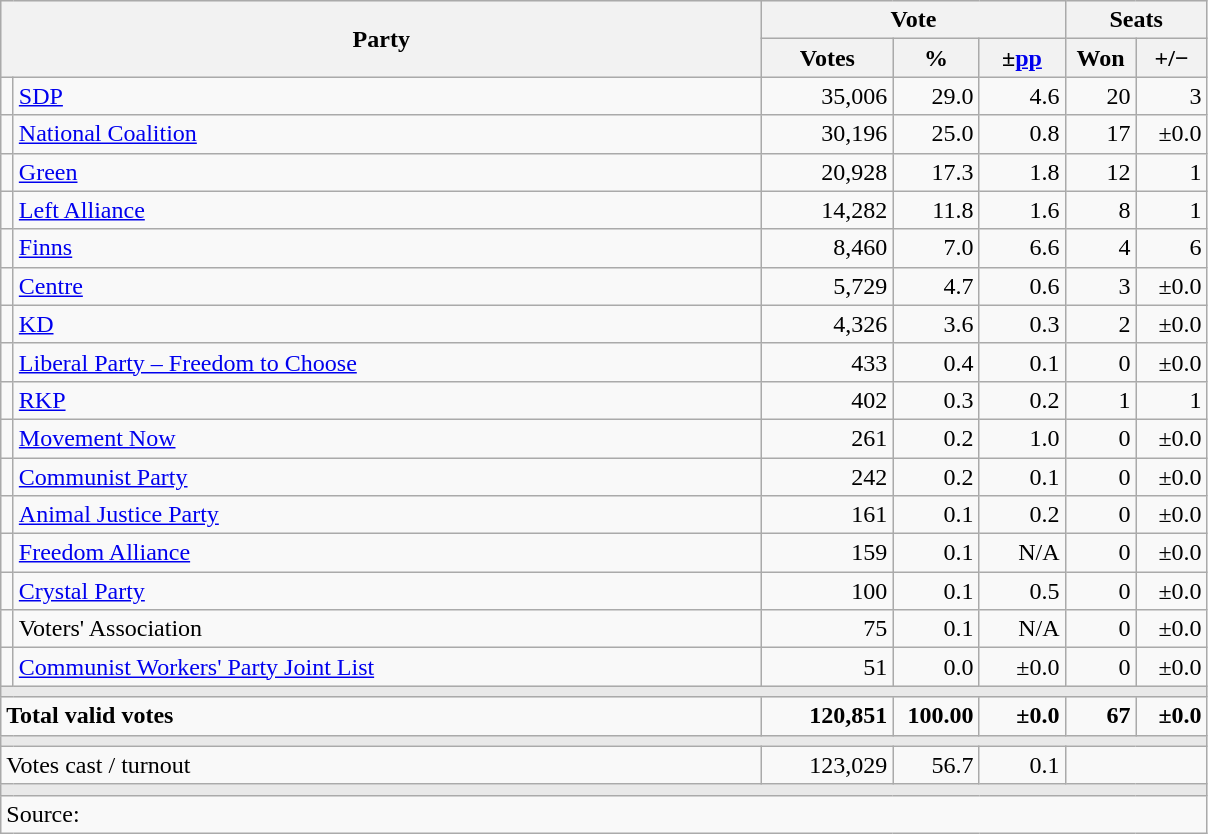<table class="wikitable" style="text-align:right; font-size:100%;">
<tr bgcolor="#E9E9E9" align="center">
<th align="left" rowspan="2" colspan="2" width="500">Party</th>
<th colspan="3">Vote</th>
<th colspan="2">Seats</th>
</tr>
<tr bgcolor="#E9E9E9" align="center">
<th width="80">Votes</th>
<th width="50">%</th>
<th width="50">±<a href='#'>pp</a></th>
<th width="40">Won</th>
<th width="40">+/−</th>
</tr>
<tr>
<td width="1" bgcolor=></td>
<td align="left"><a href='#'>SDP</a></td>
<td>35,006</td>
<td>29.0</td>
<td>4.6</td>
<td>20</td>
<td>3</td>
</tr>
<tr>
<td bgcolor=></td>
<td align="left"><a href='#'>National Coalition</a></td>
<td>30,196</td>
<td>25.0</td>
<td>0.8</td>
<td>17</td>
<td>±0.0</td>
</tr>
<tr>
<td bgcolor=></td>
<td align="left"><a href='#'>Green</a></td>
<td>20,928</td>
<td>17.3</td>
<td>1.8</td>
<td>12</td>
<td>1</td>
</tr>
<tr>
<td bgcolor=></td>
<td align="left"><a href='#'>Left Alliance</a></td>
<td>14,282</td>
<td>11.8</td>
<td>1.6</td>
<td>8</td>
<td>1</td>
</tr>
<tr>
<td bgcolor=></td>
<td align="left"><a href='#'>Finns</a></td>
<td>8,460</td>
<td>7.0</td>
<td>6.6</td>
<td>4</td>
<td>6</td>
</tr>
<tr>
<td bgcolor=></td>
<td align="left"><a href='#'>Centre</a></td>
<td>5,729</td>
<td>4.7</td>
<td>0.6</td>
<td>3</td>
<td>±0.0</td>
</tr>
<tr>
<td bgcolor=></td>
<td align="left"><a href='#'>KD</a></td>
<td>4,326</td>
<td>3.6</td>
<td>0.3</td>
<td>2</td>
<td>±0.0</td>
</tr>
<tr>
<td bgcolor=></td>
<td align="left"><a href='#'>Liberal Party – Freedom to Choose</a></td>
<td>433</td>
<td>0.4</td>
<td>0.1</td>
<td>0</td>
<td>±0.0</td>
</tr>
<tr>
<td bgcolor=></td>
<td align="left"><a href='#'>RKP</a></td>
<td>402</td>
<td>0.3</td>
<td>0.2</td>
<td>1</td>
<td>1</td>
</tr>
<tr>
<td bgcolor=></td>
<td align="left"><a href='#'>Movement Now</a></td>
<td>261</td>
<td>0.2</td>
<td>1.0</td>
<td>0</td>
<td>±0.0</td>
</tr>
<tr>
<td bgcolor=></td>
<td align="left"><a href='#'>Communist Party</a></td>
<td>242</td>
<td>0.2</td>
<td>0.1</td>
<td>0</td>
<td>±0.0</td>
</tr>
<tr>
<td bgcolor=></td>
<td align="left"><a href='#'>Animal Justice Party</a></td>
<td>161</td>
<td>0.1</td>
<td>0.2</td>
<td>0</td>
<td>±0.0</td>
</tr>
<tr>
<td bgcolor=></td>
<td align="left"><a href='#'>Freedom Alliance</a></td>
<td>159</td>
<td>0.1</td>
<td>N/A</td>
<td>0</td>
<td>±0.0</td>
</tr>
<tr>
<td bgcolor=></td>
<td align="left"><a href='#'>Crystal Party</a></td>
<td>100</td>
<td>0.1</td>
<td>0.5</td>
<td>0</td>
<td>±0.0</td>
</tr>
<tr>
<td bgcolor=></td>
<td align="left">Voters' Association</td>
<td>75</td>
<td>0.1</td>
<td>N/A</td>
<td>0</td>
<td>±0.0</td>
</tr>
<tr>
<td bgcolor=></td>
<td align="left"><a href='#'>Communist Workers' Party Joint List</a></td>
<td>51</td>
<td>0.0</td>
<td>±0.0</td>
<td>0</td>
<td>±0.0</td>
</tr>
<tr>
<td colspan="7" bgcolor="#E9E9E9"></td>
</tr>
<tr style="font-weight:bold;">
<td align="left" colspan="2">Total valid votes</td>
<td>120,851</td>
<td>100.00</td>
<td>±0.0</td>
<td>67</td>
<td>±0.0</td>
</tr>
<tr>
<td colspan="7" bgcolor="#E9E9E9"></td>
</tr>
<tr>
<td align="left" colspan="2">Votes cast / turnout</td>
<td>123,029</td>
<td>56.7</td>
<td>0.1</td>
</tr>
<tr style="font-weight:bold;">
<td colspan="7" bgcolor="#E9E9E9"></td>
</tr>
<tr>
<td align="left" colspan="7">Source: </td>
</tr>
</table>
